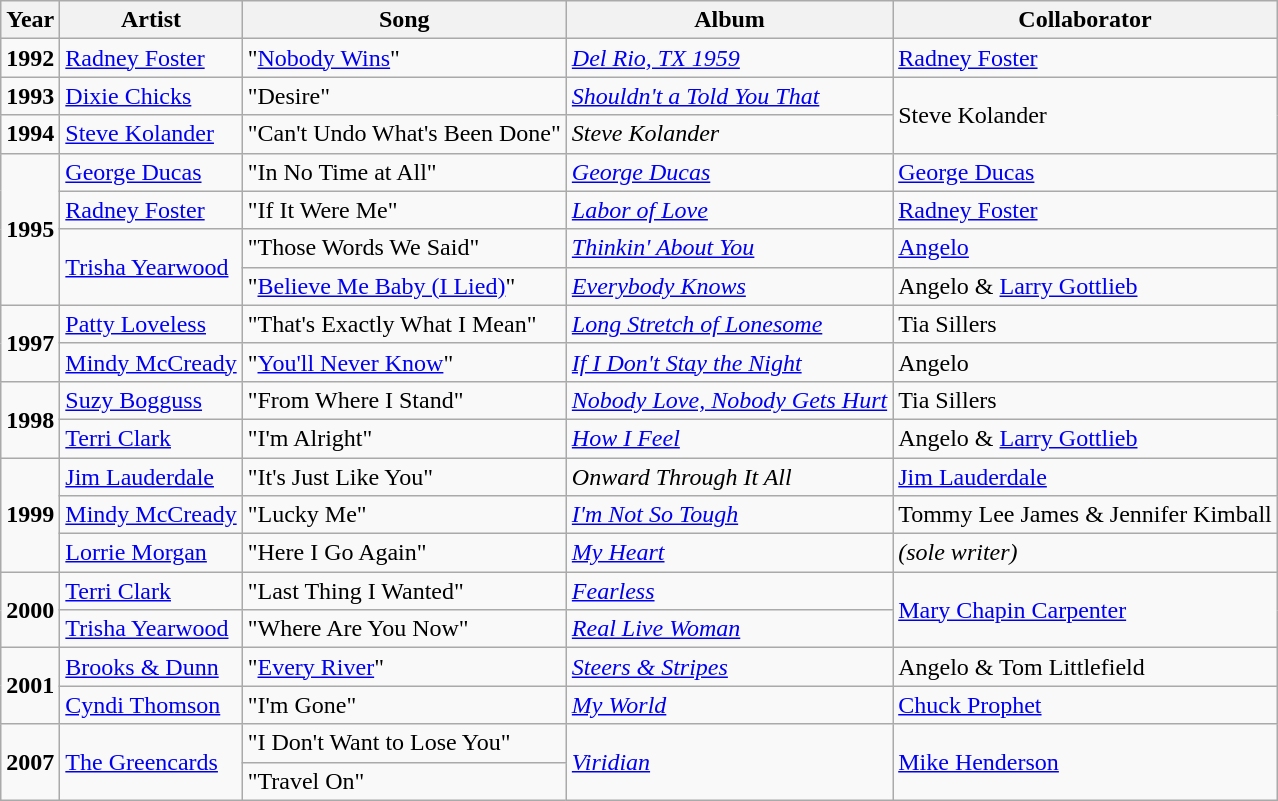<table class="wikitable">
<tr>
<th><strong>Year</strong></th>
<th><strong>Artist</strong></th>
<th><strong>Song</strong></th>
<th><strong>Album</strong></th>
<th><strong>Collaborator</strong></th>
</tr>
<tr>
<td><strong>1992</strong></td>
<td><a href='#'>Radney Foster</a></td>
<td>"<a href='#'>Nobody Wins</a>"</td>
<td><em><a href='#'>Del Rio, TX 1959</a></em></td>
<td><a href='#'>Radney Foster</a></td>
</tr>
<tr>
<td><strong>1993</strong></td>
<td><a href='#'>Dixie Chicks</a></td>
<td>"Desire"</td>
<td><em><a href='#'>Shouldn't a Told You That</a></em></td>
<td rowspan="2">Steve Kolander</td>
</tr>
<tr>
<td><strong>1994</strong></td>
<td><a href='#'>Steve Kolander</a></td>
<td>"Can't Undo What's Been Done"</td>
<td><em>Steve Kolander</em></td>
</tr>
<tr>
<td rowspan="4"><strong>1995</strong></td>
<td><a href='#'>George Ducas</a></td>
<td>"In No Time at All"</td>
<td><em><a href='#'>George Ducas</a></em></td>
<td><a href='#'>George Ducas</a></td>
</tr>
<tr>
<td><a href='#'>Radney Foster</a></td>
<td>"If It Were Me"</td>
<td><em><a href='#'>Labor of Love</a></em></td>
<td><a href='#'>Radney Foster</a></td>
</tr>
<tr>
<td rowspan="2"><a href='#'>Trisha Yearwood</a></td>
<td>"Those Words We Said"</td>
<td><em><a href='#'>Thinkin' About You</a></em></td>
<td><a href='#'>Angelo</a></td>
</tr>
<tr>
<td>"<a href='#'>Believe Me Baby (I Lied)</a>"</td>
<td><em><a href='#'>Everybody Knows</a></em></td>
<td>Angelo & <a href='#'>Larry Gottlieb</a></td>
</tr>
<tr>
<td rowspan="2"><strong>1997</strong></td>
<td><a href='#'>Patty Loveless</a></td>
<td>"That's Exactly What I Mean"</td>
<td><em><a href='#'>Long Stretch of Lonesome</a></em></td>
<td>Tia Sillers</td>
</tr>
<tr>
<td><a href='#'>Mindy McCready</a></td>
<td>"<a href='#'>You'll Never Know</a>"</td>
<td><em><a href='#'>If I Don't Stay the Night</a></em></td>
<td>Angelo</td>
</tr>
<tr>
<td rowspan="2"><strong>1998</strong></td>
<td><a href='#'>Suzy Bogguss</a></td>
<td>"From Where I Stand"</td>
<td><em><a href='#'>Nobody Love, Nobody Gets Hurt</a></em></td>
<td>Tia Sillers</td>
</tr>
<tr>
<td><a href='#'>Terri Clark</a></td>
<td>"I'm Alright"</td>
<td><em><a href='#'>How I Feel</a></em></td>
<td>Angelo & <a href='#'>Larry Gottlieb</a></td>
</tr>
<tr>
<td rowspan="3"><strong>1999</strong></td>
<td><a href='#'>Jim Lauderdale</a></td>
<td>"It's Just Like You"</td>
<td><em>Onward Through It All</em></td>
<td><a href='#'>Jim Lauderdale</a></td>
</tr>
<tr>
<td><a href='#'>Mindy McCready</a></td>
<td>"Lucky Me"</td>
<td><em><a href='#'>I'm Not So Tough</a></em></td>
<td>Tommy Lee James & Jennifer Kimball</td>
</tr>
<tr>
<td><a href='#'>Lorrie Morgan</a></td>
<td>"Here I Go Again"</td>
<td><em><a href='#'>My Heart</a></em></td>
<td><em>(sole writer)</em></td>
</tr>
<tr>
<td rowspan="2"><strong>2000</strong></td>
<td><a href='#'>Terri Clark</a></td>
<td>"Last Thing I Wanted"</td>
<td><em><a href='#'>Fearless</a></em></td>
<td rowspan="2"><a href='#'>Mary Chapin Carpenter</a></td>
</tr>
<tr>
<td><a href='#'>Trisha Yearwood</a></td>
<td>"Where Are You Now"</td>
<td><em><a href='#'>Real Live Woman</a></em></td>
</tr>
<tr>
<td rowspan="2"><strong>2001</strong></td>
<td><a href='#'>Brooks & Dunn</a></td>
<td>"<a href='#'>Every River</a>"</td>
<td><em><a href='#'>Steers & Stripes</a></em></td>
<td>Angelo & Tom Littlefield</td>
</tr>
<tr>
<td><a href='#'>Cyndi Thomson</a></td>
<td>"I'm Gone"</td>
<td><em><a href='#'>My World</a></em></td>
<td><a href='#'>Chuck Prophet</a></td>
</tr>
<tr>
<td rowspan="2"><strong>2007</strong></td>
<td rowspan="2"><a href='#'>The Greencards</a></td>
<td>"I Don't Want to Lose You"</td>
<td rowspan="2"><em><a href='#'>Viridian</a></em></td>
<td rowspan="2"><a href='#'>Mike Henderson</a></td>
</tr>
<tr>
<td>"Travel On"</td>
</tr>
</table>
